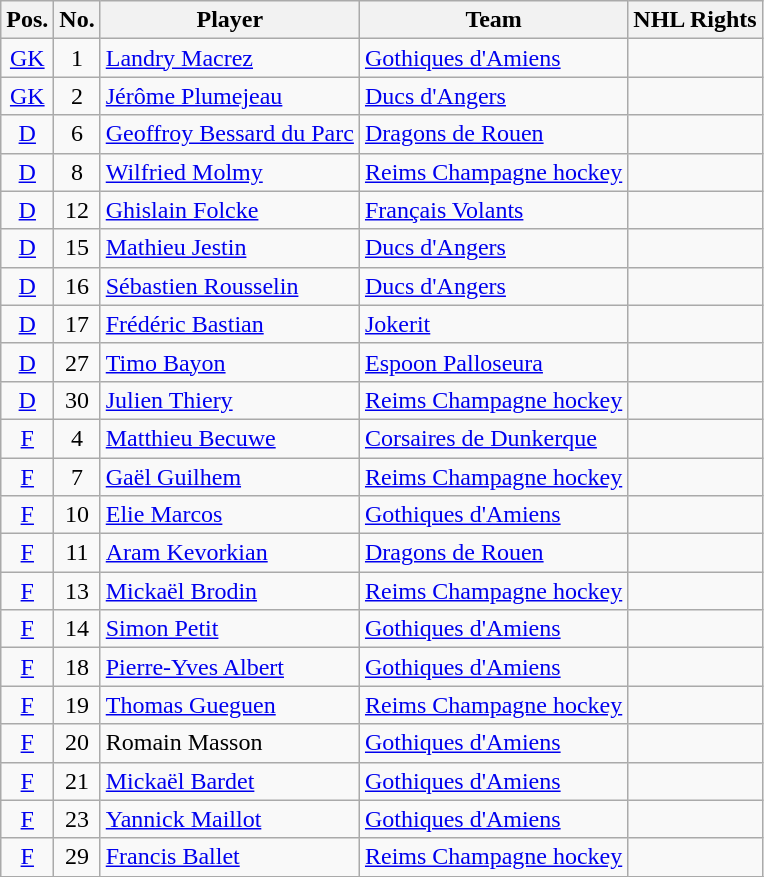<table class="wikitable sortable">
<tr>
<th>Pos.</th>
<th>No.</th>
<th>Player</th>
<th>Team</th>
<th>NHL Rights</th>
</tr>
<tr>
<td style="text-align:center;"><a href='#'>GK</a></td>
<td style="text-align:center;">1</td>
<td><a href='#'>Landry Macrez</a></td>
<td> <a href='#'>Gothiques d'Amiens</a></td>
<td></td>
</tr>
<tr>
<td style="text-align:center;"><a href='#'>GK</a></td>
<td style="text-align:center;">2</td>
<td><a href='#'>Jérôme Plumejeau</a></td>
<td> <a href='#'>Ducs d'Angers</a></td>
<td></td>
</tr>
<tr>
<td style="text-align:center;"><a href='#'>D</a></td>
<td style="text-align:center;">6</td>
<td><a href='#'>Geoffroy Bessard du Parc</a></td>
<td> <a href='#'>Dragons de Rouen</a></td>
<td></td>
</tr>
<tr>
<td style="text-align:center;"><a href='#'>D</a></td>
<td style="text-align:center;">8</td>
<td><a href='#'>Wilfried Molmy</a></td>
<td> <a href='#'>Reims Champagne hockey</a></td>
<td></td>
</tr>
<tr>
<td style="text-align:center;"><a href='#'>D</a></td>
<td style="text-align:center;">12</td>
<td><a href='#'>Ghislain Folcke</a></td>
<td> <a href='#'>Français Volants</a></td>
<td></td>
</tr>
<tr>
<td style="text-align:center;"><a href='#'>D</a></td>
<td style="text-align:center;">15</td>
<td><a href='#'>Mathieu Jestin</a></td>
<td> <a href='#'>Ducs d'Angers</a></td>
<td></td>
</tr>
<tr>
<td style="text-align:center;"><a href='#'>D</a></td>
<td style="text-align:center;">16</td>
<td><a href='#'>Sébastien Rousselin</a></td>
<td> <a href='#'>Ducs d'Angers</a></td>
<td></td>
</tr>
<tr>
<td style="text-align:center;"><a href='#'>D</a></td>
<td style="text-align:center;">17</td>
<td><a href='#'>Frédéric Bastian</a></td>
<td> <a href='#'>Jokerit</a></td>
<td></td>
</tr>
<tr>
<td style="text-align:center;"><a href='#'>D</a></td>
<td style="text-align:center;">27</td>
<td><a href='#'>Timo Bayon</a></td>
<td> <a href='#'>Espoon Palloseura</a></td>
<td></td>
</tr>
<tr>
<td style="text-align:center;"><a href='#'>D</a></td>
<td style="text-align:center;">30</td>
<td><a href='#'>Julien Thiery</a></td>
<td> <a href='#'>Reims Champagne hockey</a></td>
<td></td>
</tr>
<tr>
<td style="text-align:center;"><a href='#'>F</a></td>
<td style="text-align:center;">4</td>
<td><a href='#'>Matthieu Becuwe</a></td>
<td> <a href='#'>Corsaires de Dunkerque</a></td>
<td></td>
</tr>
<tr>
<td style="text-align:center;"><a href='#'>F</a></td>
<td style="text-align:center;">7</td>
<td><a href='#'>Gaël Guilhem</a></td>
<td> <a href='#'>Reims Champagne hockey</a></td>
<td></td>
</tr>
<tr>
<td style="text-align:center;"><a href='#'>F</a></td>
<td style="text-align:center;">10</td>
<td><a href='#'>Elie Marcos</a></td>
<td> <a href='#'>Gothiques d'Amiens</a></td>
<td></td>
</tr>
<tr>
<td style="text-align:center;"><a href='#'>F</a></td>
<td style="text-align:center;">11</td>
<td><a href='#'>Aram Kevorkian</a></td>
<td> <a href='#'>Dragons de Rouen</a></td>
<td></td>
</tr>
<tr>
<td style="text-align:center;"><a href='#'>F</a></td>
<td style="text-align:center;">13</td>
<td><a href='#'>Mickaël Brodin</a></td>
<td> <a href='#'>Reims Champagne hockey</a></td>
<td></td>
</tr>
<tr>
<td style="text-align:center;"><a href='#'>F</a></td>
<td style="text-align:center;">14</td>
<td><a href='#'>Simon Petit</a></td>
<td> <a href='#'>Gothiques d'Amiens</a></td>
<td></td>
</tr>
<tr>
<td style="text-align:center;"><a href='#'>F</a></td>
<td style="text-align:center;">18</td>
<td><a href='#'>Pierre-Yves Albert</a></td>
<td> <a href='#'>Gothiques d'Amiens</a></td>
<td></td>
</tr>
<tr>
<td style="text-align:center;"><a href='#'>F</a></td>
<td style="text-align:center;">19</td>
<td><a href='#'>Thomas Gueguen</a></td>
<td> <a href='#'>Reims Champagne hockey</a></td>
<td></td>
</tr>
<tr>
<td style="text-align:center;"><a href='#'>F</a></td>
<td style="text-align:center;">20</td>
<td>Romain Masson</td>
<td> <a href='#'>Gothiques d'Amiens</a></td>
<td></td>
</tr>
<tr>
<td style="text-align:center;"><a href='#'>F</a></td>
<td style="text-align:center;">21</td>
<td><a href='#'>Mickaël Bardet</a></td>
<td> <a href='#'>Gothiques d'Amiens</a></td>
<td></td>
</tr>
<tr>
<td style="text-align:center;"><a href='#'>F</a></td>
<td style="text-align:center;">23</td>
<td><a href='#'>Yannick Maillot</a></td>
<td> <a href='#'>Gothiques d'Amiens</a></td>
<td></td>
</tr>
<tr>
<td style="text-align:center;"><a href='#'>F</a></td>
<td style="text-align:center;">29</td>
<td><a href='#'>Francis Ballet</a></td>
<td> <a href='#'>Reims Champagne hockey</a></td>
<td></td>
</tr>
<tr>
</tr>
</table>
